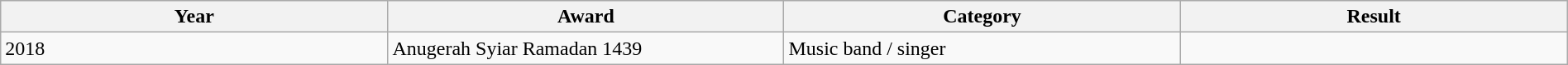<table class="wikitable" width="100%" cellpadding="5">
<tr>
<th width="5%">Year</th>
<th width="5%">Award</th>
<th width="5%">Category</th>
<th width="5%">Result</th>
</tr>
<tr>
<td>2018</td>
<td>Anugerah Syiar Ramadan 1439</td>
<td>Music band / singer</td>
<td></td>
</tr>
</table>
